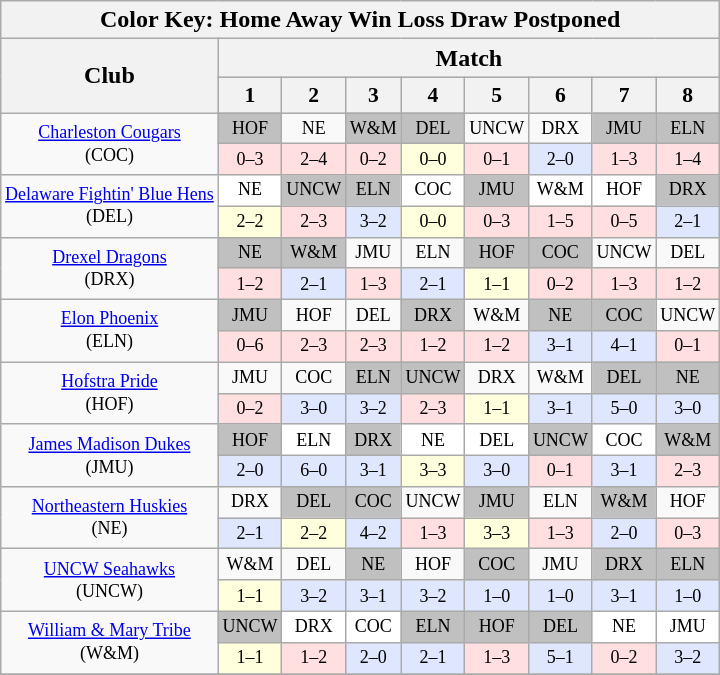<table class="wikitable" style="text-align:center">
<tr>
<th colspan="9">Color Key: <span>Home</span>  <span>Away</span>  <span>Win</span>  <span>Loss</span>  <span>Draw</span>  <span>Postponed</span></th>
</tr>
<tr>
<th rowspan="2">Club</th>
<th colspan="8">Match</th>
</tr>
<tr style="background-color:#CCCCCC; font-size: 90%">
<th>1</th>
<th>2</th>
<th>3</th>
<th>4</th>
<th>5</th>
<th>6</th>
<th>7</th>
<th>8<br></th>
</tr>
<tr style="font-size: 75%">
<td rowspan="2"><a href='#'>Charleston Cougars</a><br>(COC)</td>
<td bgcolor="C0C0C0">HOF</td>
<td>NE</td>
<td bgcolor="C0C0C0">W&M</td>
<td bgcolor="C0C0C0">DEL</td>
<td>UNCW</td>
<td>DRX</td>
<td bgcolor="C0C0C0">JMU</td>
<td bgcolor="C0C0C0">ELN</td>
</tr>
<tr style="font-size: 75%">
<td bgcolor="FFDFDF">0–3</td>
<td bgcolor="FFDFDF">2–4</td>
<td bgcolor="FFDFDF">0–2</td>
<td bgcolor="FFFFDD">0–0</td>
<td bgcolor="FFDFDF">0–1</td>
<td bgcolor="DFE7FF">2–0</td>
<td bgcolor="FFDFDF">1–3</td>
<td bgcolor="FFDFDF">1–4</td>
</tr>
<tr style="font-size: 75%">
<td rowspan="2"><a href='#'>Delaware Fightin' Blue Hens</a><br>(DEL)</td>
<td bgcolor=#FFFFFF>NE</td>
<td bgcolor="C0C0C0">UNCW</td>
<td bgcolor="C0C0C0">ELN</td>
<td bgcolor=#FFFFFF>COC</td>
<td bgcolor="C0C0C0">JMU</td>
<td bgcolor=#FFFFFF>W&M</td>
<td bgcolor=#FFFFFF>HOF</td>
<td bgcolor="C0C0C0">DRX</td>
</tr>
<tr style="font-size: 75%">
<td bgcolor="FFFFDD">2–2</td>
<td bgcolor="FFDFDF">2–3</td>
<td bgcolor="DFE7FF">3–2</td>
<td bgcolor="FFFFDD">0–0</td>
<td bgcolor="FFDFDF">0–3</td>
<td bgcolor="FFDFDF">1–5</td>
<td bgcolor="FFDFDF">0–5</td>
<td bgcolor="DFE7FF">2–1</td>
</tr>
<tr style="font-size: 75%">
<td rowspan="2"><a href='#'>Drexel Dragons</a><br>(DRX)</td>
<td bgcolor="C0C0C0">NE</td>
<td bgcolor="C0C0C0">W&M</td>
<td>JMU</td>
<td>ELN</td>
<td bgcolor="C0C0C0">HOF</td>
<td bgcolor="C0C0C0">COC</td>
<td>UNCW</td>
<td>DEL</td>
</tr>
<tr style="font-size: 75%">
<td bgcolor="FFDFDF">1–2</td>
<td bgcolor="DFE7FF">2–1</td>
<td bgcolor="FFDFDF">1–3</td>
<td bgcolor="DFE7FF">2–1</td>
<td bgcolor="FFFFDD">1–1</td>
<td bgcolor="FFDFDF">0–2</td>
<td bgcolor="FFDFDF">1–3</td>
<td bgcolor="FFDFDF">1–2</td>
</tr>
<tr style="font-size: 75%">
<td rowspan="2"><a href='#'>Elon Phoenix</a><br>(ELN)</td>
<td bgcolor=#C0C0C0>JMU</td>
<td>HOF</td>
<td>DEL</td>
<td bgcolor=#C0C0C0>DRX</td>
<td>W&M</td>
<td bgcolor=#C0C0C0>NE</td>
<td bgcolor=#C0C0C0>COC</td>
<td>UNCW</td>
</tr>
<tr style="font-size: 75%">
<td bgcolor="FFDFDF">0–6</td>
<td bgcolor="FFDFDF">2–3</td>
<td bgcolor="FFDFDF">2–3</td>
<td bgcolor="FFDFDF">1–2</td>
<td bgcolor="FFDFDF">1–2</td>
<td bgcolor="DFE7FF">3–1</td>
<td bgcolor="DFE7FF">4–1</td>
<td bgcolor="FFDFDF">0–1</td>
</tr>
<tr style="font-size: 75%">
<td rowspan="2"><a href='#'>Hofstra Pride</a><br>(HOF)</td>
<td>JMU</td>
<td>COC</td>
<td bgcolor=#C0C0C0>ELN</td>
<td bgcolor=#C0C0C0>UNCW</td>
<td>DRX</td>
<td>W&M</td>
<td bgcolor=#C0C0C0>DEL</td>
<td bgcolor=#C0C0C0>NE</td>
</tr>
<tr style="font-size: 75%">
<td bgcolor="FFDFDF">0–2</td>
<td bgcolor="DFE7FF">3–0</td>
<td bgcolor="DFE7FF">3–2</td>
<td bgcolor="FFDFDF">2–3</td>
<td bgcolor="FFFFDD">1–1</td>
<td bgcolor="DFE7FF">3–1</td>
<td bgcolor="DFE7FF">5–0</td>
<td bgcolor="DFE7FF">3–0</td>
</tr>
<tr style="font-size: 75%">
<td rowspan="2"><a href='#'>James Madison Dukes</a><br>(JMU)</td>
<td bgcolor=#C0C0C0>HOF</td>
<td bgcolor=#FFFFFF>ELN</td>
<td bgcolor=#C0C0C0>DRX</td>
<td bgcolor=#FFFFFF>NE</td>
<td bgcolor="#FFFFFF">DEL</td>
<td bgcolor=#C0C0C0>UNCW</td>
<td bgcolor="#FFFFFF">COC</td>
<td bgcolor=#C0C0C0>W&M</td>
</tr>
<tr style="font-size: 75%">
<td bgcolor="DFE7FF">2–0</td>
<td bgcolor="DFE7FF">6–0</td>
<td bgcolor="DFE7FF">3–1</td>
<td bgcolor="FFFFDD">3–3</td>
<td bgcolor="DFE7FF">3–0</td>
<td bgcolor="FFDFDF">0–1</td>
<td bgcolor="DFE7FF">3–1</td>
<td bgcolor="FFDFDF">2–3</td>
</tr>
<tr style="font-size: 75%">
<td rowspan="2"><a href='#'>Northeastern Huskies</a><br>(NE)</td>
<td>DRX</td>
<td bgcolor=C0C0C0>DEL</td>
<td bgcolor=C0C0C0>COC</td>
<td>UNCW</td>
<td bgcolor=C0C0C0>JMU</td>
<td>ELN</td>
<td bgcolor=C0C0C0>W&M</td>
<td>HOF</td>
</tr>
<tr style="font-size: 75%">
<td bgcolor="DFE7FF">2–1</td>
<td bgcolor="FFFFDD">2–2</td>
<td bgcolor="DFE7FF">4–2</td>
<td bgcolor="FFDFDF">1–3</td>
<td bgcolor="FFFFDD">3–3</td>
<td bgcolor="FFDFDF">1–3</td>
<td bgcolor="DFE7FF">2–0</td>
<td bgcolor="FFDFDF">0–3</td>
</tr>
<tr style="font-size: 75%">
<td rowspan="2"><a href='#'>UNCW Seahawks</a><br>(UNCW)</td>
<td>W&M</td>
<td>DEL</td>
<td bgcolor=C0C0C0>NE</td>
<td>HOF</td>
<td bgcolor=C0C0C0>COC</td>
<td>JMU</td>
<td bgcolor=C0C0C0>DRX</td>
<td bgcolor=C0C0C0>ELN</td>
</tr>
<tr style="font-size: 75%">
<td bgcolor="FFFFDD">1–1</td>
<td bgcolor="DFE7FF">3–2</td>
<td bgcolor="DFE7FF">3–1</td>
<td bgcolor="DFE7FF">3–2</td>
<td bgcolor="DFE7FF">1–0</td>
<td bgcolor="DFE7FF">1–0</td>
<td bgcolor="DFE7FF">3–1</td>
<td bgcolor="DFE7FF">1–0</td>
</tr>
<tr style="font-size: 75%">
<td rowspan="2"><a href='#'>William & Mary Tribe</a><br>(W&M)</td>
<td bgcolor=#C0C0C0>UNCW</td>
<td bgcolor="#FFFFFF">DRX</td>
<td bgcolor=#FFFFFF>COC</td>
<td bgcolor=#C0C0C0>ELN</td>
<td bgcolor=#C0C0C0>HOF</td>
<td bgcolor=#C0C0C0>DEL</td>
<td bgcolor=#FFFFFF>NE</td>
<td bgcolor="#FFFFFF">JMU</td>
</tr>
<tr style="font-size: 75%">
<td bgcolor="FFFFDD">1–1</td>
<td bgcolor="FFDFDF">1–2</td>
<td bgcolor="DFE7FF">2–0</td>
<td bgcolor="DFE7FF">2–1</td>
<td bgcolor="FFDFDF">1–3</td>
<td bgcolor="DFE7FF">5–1</td>
<td bgcolor="FFDFDF">0–2</td>
<td bgcolor="DFE7FF">3–2</td>
</tr>
<tr style="font-size: 75%">
</tr>
<tr>
</tr>
</table>
